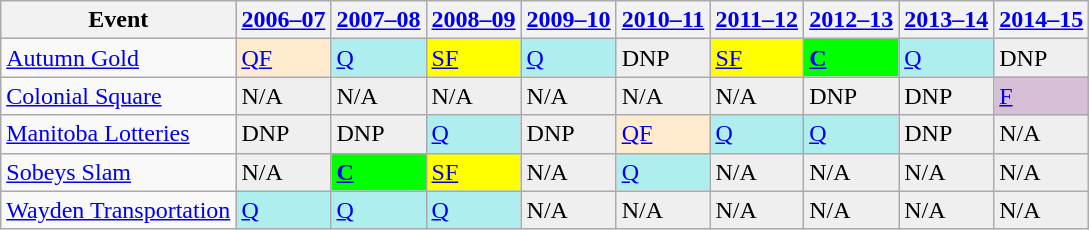<table class="wikitable">
<tr>
<th>Event</th>
<th><a href='#'>2006–07</a></th>
<th><a href='#'>2007–08</a></th>
<th><a href='#'>2008–09</a></th>
<th><a href='#'>2009–10</a></th>
<th><a href='#'>2010–11</a></th>
<th><a href='#'>2011–12</a></th>
<th><a href='#'>2012–13</a></th>
<th><a href='#'>2013–14</a></th>
<th><a href='#'>2014–15</a></th>
</tr>
<tr>
<td><a href='#'>Autumn Gold</a></td>
<td style="background:#ffebcd;"><a href='#'>QF</a></td>
<td style="background:#afeeee;"><a href='#'>Q</a></td>
<td style="background:yellow;"><a href='#'>SF</a></td>
<td style="background:#afeeee;"><a href='#'>Q</a></td>
<td style="background:#EFEFEF;">DNP</td>
<td style="background:yellow;"><a href='#'>SF</a></td>
<td style="background:#00ff00;"><strong><a href='#'>C</a></strong></td>
<td style="background:#afeeee;"><a href='#'>Q</a></td>
<td style="background:#EFEFEF;">DNP</td>
</tr>
<tr>
<td><a href='#'>Colonial Square</a></td>
<td style="background:#EFEFEF;">N/A</td>
<td style="background:#EFEFEF;">N/A</td>
<td style="background:#EFEFEF;">N/A</td>
<td style="background:#EFEFEF;">N/A</td>
<td style="background:#EFEFEF;">N/A</td>
<td style="background:#EFEFEF;">N/A</td>
<td style="background:#EFEFEF;">DNP</td>
<td style="background:#EFEFEF;">DNP</td>
<td style="background:thistle;"><a href='#'>F</a></td>
</tr>
<tr>
<td><a href='#'>Manitoba Lotteries</a></td>
<td style="background:#EFEFEF;">DNP</td>
<td style="background:#EFEFEF;">DNP</td>
<td style="background:#afeeee;"><a href='#'>Q</a></td>
<td style="background:#EFEFEF;">DNP</td>
<td style="background:#ffebcd;"><a href='#'>QF</a></td>
<td style="background:#afeeee;"><a href='#'>Q</a></td>
<td style="background:#afeeee;"><a href='#'>Q</a></td>
<td style="background:#EFEFEF;">DNP</td>
<td style="background:#EFEFEF;">N/A</td>
</tr>
<tr>
<td><a href='#'>Sobeys Slam</a></td>
<td style="background:#EFEFEF;">N/A</td>
<td style="background:#0f0;"><strong><a href='#'>C</a></strong></td>
<td style="background:yellow;"><a href='#'>SF</a></td>
<td style="background:#EFEFEF;">N/A</td>
<td style="background:#afeeee;"><a href='#'>Q</a></td>
<td style="background:#EFEFEF;">N/A</td>
<td style="background:#EFEFEF;">N/A</td>
<td style="background:#EFEFEF;">N/A</td>
<td style="background:#EFEFEF;">N/A</td>
</tr>
<tr>
<td><a href='#'>Wayden Transportation</a></td>
<td style="background:#afeeee;"><a href='#'>Q</a></td>
<td style="background:#afeeee;"><a href='#'>Q</a></td>
<td style="background:#afeeee;"><a href='#'>Q</a></td>
<td style="background:#EFEFEF;">N/A</td>
<td style="background:#EFEFEF;">N/A</td>
<td style="background:#EFEFEF;">N/A</td>
<td style="background:#EFEFEF;">N/A</td>
<td style="background:#EFEFEF;">N/A</td>
<td style="background:#EFEFEF;">N/A</td>
</tr>
</table>
